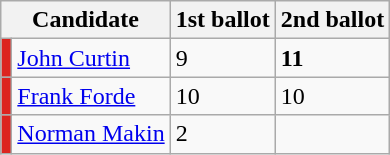<table class="wikitable">
<tr>
<th colspan="2">Candidate</th>
<th>1st ballot</th>
<th>2nd ballot</th>
</tr>
<tr>
<td style="background:#DC241F"></td>
<td><a href='#'>John Curtin</a></td>
<td>9</td>
<td><strong>11</strong></td>
</tr>
<tr>
<td style="background:#DC241F"></td>
<td><a href='#'>Frank Forde</a></td>
<td>10</td>
<td>10</td>
</tr>
<tr>
<td style="background:#DC241F"></td>
<td><a href='#'>Norman Makin</a></td>
<td>2</td>
<td></td>
</tr>
</table>
